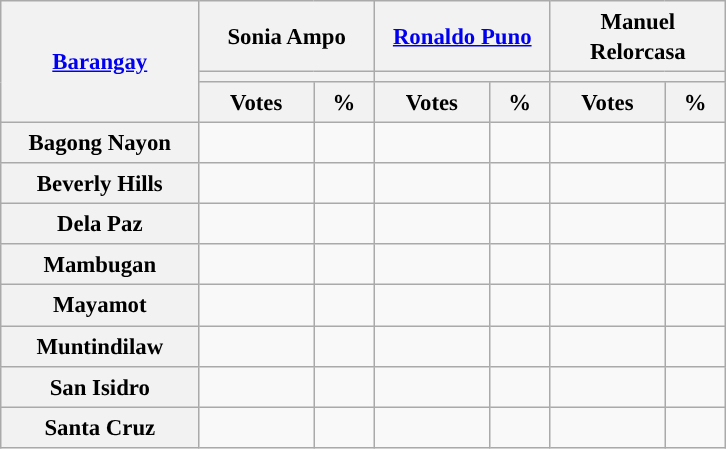<table class="wikitable collapsible collapsed" style="text-align:right; font-size:95%; line-height:20px;">
<tr>
<th width="125" rowspan="3"><a href='#'>Barangay</a></th>
<th width="110" colspan="2">Sonia Ampo</th>
<th width="110" colspan="2"><a href='#'>Ronaldo Puno</a></th>
<th width="110" colspan="2">Manuel Relorcasa</th>
</tr>
<tr>
<th colspan="2" style="background:"></th>
<th colspan="2" style="background:"></th>
<th colspan="2" style="background:"></th>
</tr>
<tr>
<th>Votes</th>
<th>%</th>
<th>Votes</th>
<th>%</th>
<th>Votes</th>
<th>%</th>
</tr>
<tr>
<th scope="row">Bagong Nayon</th>
<td></td>
<td></td>
<td></td>
<td></td>
<td></td>
<td></td>
</tr>
<tr>
<th scope="row">Beverly Hills</th>
<td></td>
<td></td>
<td></td>
<td></td>
<td></td>
<td></td>
</tr>
<tr>
<th scope="row">Dela Paz</th>
<td></td>
<td></td>
<td></td>
<td></td>
<td></td>
<td></td>
</tr>
<tr>
<th scope="row">Mambugan</th>
<td></td>
<td></td>
<td></td>
<td></td>
<td></td>
<td></td>
</tr>
<tr>
<th scope="row">Mayamot</th>
<td></td>
<td></td>
<td></td>
<td></td>
<td></td>
<td></td>
</tr>
<tr>
<th scope="row">Muntindilaw</th>
<td></td>
<td></td>
<td></td>
<td></td>
<td></td>
<td></td>
</tr>
<tr>
<th scope="row">San Isidro</th>
<td></td>
<td></td>
<td></td>
<td></td>
<td></td>
<td></td>
</tr>
<tr>
<th scope="row">Santa Cruz</th>
<td></td>
<td></td>
<td></td>
<td></td>
<td></td>
<td></td>
</tr>
</table>
